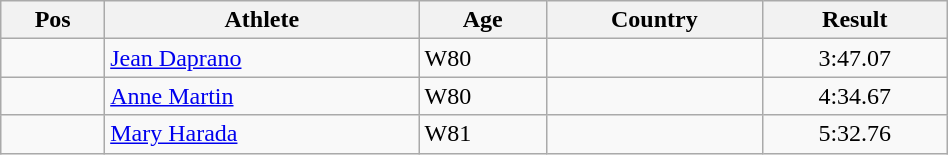<table class="wikitable"  style="text-align:center; width:50%;">
<tr>
<th>Pos</th>
<th>Athlete</th>
<th>Age</th>
<th>Country</th>
<th>Result</th>
</tr>
<tr>
<td align=center></td>
<td align=left><a href='#'>Jean Daprano</a></td>
<td align=left>W80</td>
<td align=left></td>
<td>3:47.07</td>
</tr>
<tr>
<td align=center></td>
<td align=left><a href='#'>Anne Martin</a></td>
<td align=left>W80</td>
<td align=left></td>
<td>4:34.67</td>
</tr>
<tr>
<td align=center></td>
<td align=left><a href='#'>Mary Harada</a></td>
<td align=left>W81</td>
<td align=left></td>
<td>5:32.76</td>
</tr>
</table>
